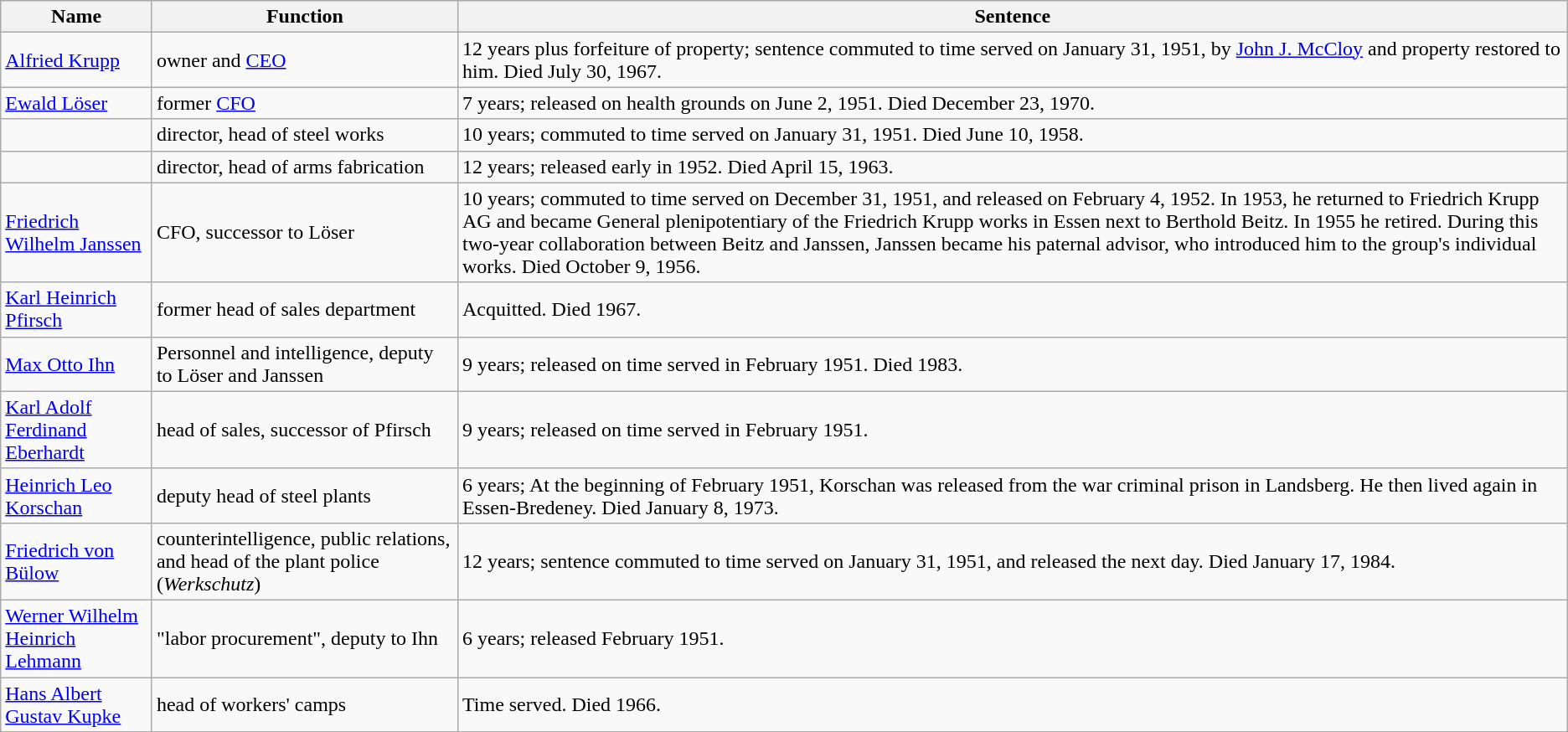<table class="wikitable">
<tr>
<th>Name</th>
<th>Function</th>
<th>Sentence</th>
</tr>
<tr>
<td><a href='#'>Alfried Krupp</a></td>
<td>owner and <a href='#'>CEO</a></td>
<td>12 years plus forfeiture of property; sentence commuted to time served on January 31, 1951, by <a href='#'>John J. McCloy</a> and property restored to him. Died July 30, 1967.</td>
</tr>
<tr>
<td><a href='#'>Ewald Löser</a></td>
<td>former <a href='#'>CFO</a></td>
<td>7 years; released on health grounds on June 2, 1951. Died December 23, 1970.</td>
</tr>
<tr>
<td></td>
<td>director, head of steel works</td>
<td>10 years; commuted to time served on January 31, 1951. Died June 10, 1958.</td>
</tr>
<tr>
<td></td>
<td>director, head of arms fabrication</td>
<td>12 years; released early in 1952. Died April 15, 1963.</td>
</tr>
<tr>
<td><a href='#'>Friedrich Wilhelm Janssen</a></td>
<td>CFO, successor to Löser</td>
<td>10 years; commuted to time served on December 31, 1951, and released on February 4, 1952. In 1953, he returned to Friedrich Krupp AG and became General plenipotentiary of the Friedrich Krupp works in Essen next to Berthold Beitz. In 1955 he retired. During this two-year collaboration between Beitz and Janssen, Janssen became his paternal advisor, who introduced him to the group's individual works. Died October 9, 1956.</td>
</tr>
<tr>
<td><a href='#'>Karl Heinrich Pfirsch</a></td>
<td>former head of sales department</td>
<td>Acquitted. Died 1967.</td>
</tr>
<tr>
<td><a href='#'>Max Otto Ihn</a></td>
<td>Personnel and intelligence, deputy to Löser and Janssen</td>
<td>9 years; released on time served in February 1951. Died 1983.</td>
</tr>
<tr>
<td><a href='#'>Karl Adolf Ferdinand Eberhardt</a></td>
<td>head of sales, successor of Pfirsch</td>
<td>9 years; released on time served in February 1951.</td>
</tr>
<tr>
<td><a href='#'>Heinrich Leo Korschan</a></td>
<td>deputy head of steel plants</td>
<td>6 years; At the beginning of February 1951, Korschan was released from the war criminal prison in Landsberg. He then lived again in Essen-Bredeney. Died January 8, 1973.</td>
</tr>
<tr>
<td><a href='#'>Friedrich von Bülow</a></td>
<td>counterintelligence, public relations, and head of the plant police (<em>Werkschutz</em>)</td>
<td>12 years; sentence commuted to time served on January 31, 1951, and released the next day. Died January 17, 1984.</td>
</tr>
<tr>
<td><a href='#'>Werner Wilhelm Heinrich Lehmann</a></td>
<td>"labor procurement", deputy to Ihn</td>
<td>6 years; released February 1951.</td>
</tr>
<tr>
<td><a href='#'>Hans Albert Gustav Kupke</a></td>
<td>head of workers' camps</td>
<td>Time served. Died 1966.</td>
</tr>
</table>
